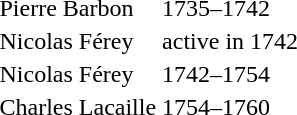<table>
<tr>
<td>Pierre Barbon</td>
<td>1735–1742</td>
</tr>
<tr>
<td>Nicolas Férey</td>
<td>active in 1742</td>
</tr>
<tr>
<td>Nicolas Férey</td>
<td>1742–1754</td>
</tr>
<tr>
<td>Charles Lacaille</td>
<td>1754–1760</td>
</tr>
</table>
